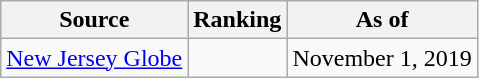<table class="wikitable" style="text-align:center">
<tr>
<th>Source</th>
<th>Ranking</th>
<th>As of</th>
</tr>
<tr>
<td align=left><a href='#'>New Jersey Globe</a></td>
<td></td>
<td>November 1, 2019</td>
</tr>
</table>
